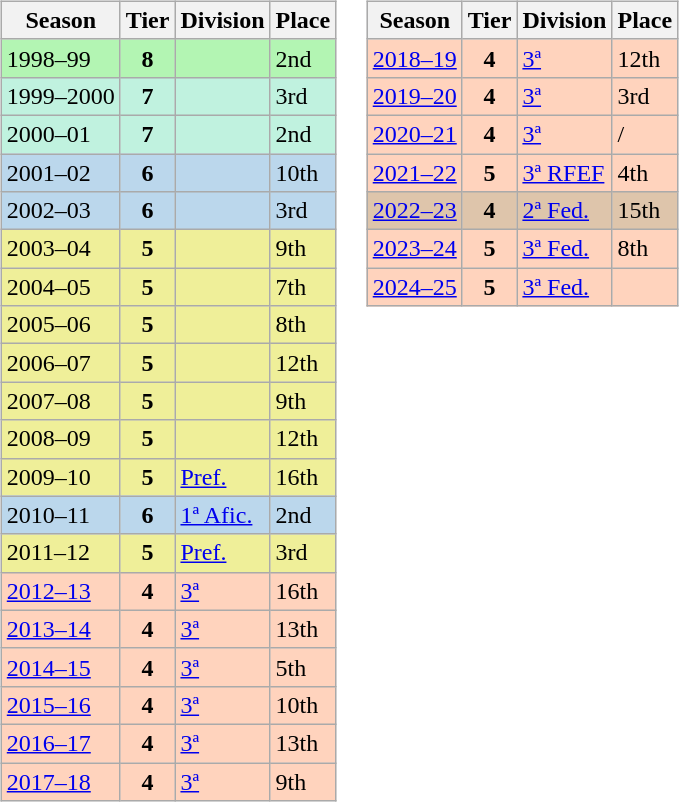<table>
<tr>
<td valign="top" width=0%><br><table class="wikitable">
<tr style="background:#f0f6fa;">
<th>Season</th>
<th>Tier</th>
<th>Division</th>
<th>Place</th>
</tr>
<tr>
<td style="background:#B3F5B3;">1998–99</td>
<th style="background:#B3F5B3;">8</th>
<td style="background:#B3F5B3;"></td>
<td style="background:#B3F5B3;">2nd</td>
</tr>
<tr>
<td style="background:#C0F2DF;">1999–2000</td>
<th style="background:#C0F2DF;">7</th>
<td style="background:#C0F2DF;"></td>
<td style="background:#C0F2DF;">3rd</td>
</tr>
<tr>
<td style="background:#C0F2DF;">2000–01</td>
<th style="background:#C0F2DF;">7</th>
<td style="background:#C0F2DF;"></td>
<td style="background:#C0F2DF;">2nd</td>
</tr>
<tr>
<td style="background:#BBD7EC;">2001–02</td>
<th style="background:#BBD7EC;">6</th>
<td style="background:#BBD7EC;"></td>
<td style="background:#BBD7EC;">10th</td>
</tr>
<tr>
<td style="background:#BBD7EC;">2002–03</td>
<th style="background:#BBD7EC;">6</th>
<td style="background:#BBD7EC;"></td>
<td style="background:#BBD7EC;">3rd</td>
</tr>
<tr>
<td style="background:#EFEF99;">2003–04</td>
<th style="background:#EFEF99;">5</th>
<td style="background:#EFEF99;"></td>
<td style="background:#EFEF99;">9th</td>
</tr>
<tr>
<td style="background:#EFEF99;">2004–05</td>
<th style="background:#EFEF99;">5</th>
<td style="background:#EFEF99;"></td>
<td style="background:#EFEF99;">7th</td>
</tr>
<tr>
<td style="background:#EFEF99;">2005–06</td>
<th style="background:#EFEF99;">5</th>
<td style="background:#EFEF99;"></td>
<td style="background:#EFEF99;">8th</td>
</tr>
<tr>
<td style="background:#EFEF99;">2006–07</td>
<th style="background:#EFEF99;">5</th>
<td style="background:#EFEF99;"></td>
<td style="background:#EFEF99;">12th</td>
</tr>
<tr>
<td style="background:#EFEF99;">2007–08</td>
<th style="background:#EFEF99;">5</th>
<td style="background:#EFEF99;"></td>
<td style="background:#EFEF99;">9th</td>
</tr>
<tr>
<td style="background:#EFEF99;">2008–09</td>
<th style="background:#EFEF99;">5</th>
<td style="background:#EFEF99;"></td>
<td style="background:#EFEF99;">12th</td>
</tr>
<tr>
<td style="background:#EFEF99;">2009–10</td>
<th style="background:#EFEF99;">5</th>
<td style="background:#EFEF99;"><a href='#'>Pref.</a></td>
<td style="background:#EFEF99;">16th</td>
</tr>
<tr>
<td style="background:#BBD7EC;">2010–11</td>
<th style="background:#BBD7EC;">6</th>
<td style="background:#BBD7EC;"><a href='#'>1ª Afic.</a></td>
<td style="background:#BBD7EC;">2nd</td>
</tr>
<tr>
<td style="background:#EFEF99;">2011–12</td>
<th style="background:#EFEF99;">5</th>
<td style="background:#EFEF99;"><a href='#'>Pref.</a></td>
<td style="background:#EFEF99;">3rd</td>
</tr>
<tr>
<td style="background:#FFD3BD;"><a href='#'>2012–13</a></td>
<th style="background:#FFD3BD;">4</th>
<td style="background:#FFD3BD;"><a href='#'>3ª</a></td>
<td style="background:#FFD3BD;">16th</td>
</tr>
<tr>
<td style="background:#FFD3BD;"><a href='#'>2013–14</a></td>
<th style="background:#FFD3BD;">4</th>
<td style="background:#FFD3BD;"><a href='#'>3ª</a></td>
<td style="background:#FFD3BD;">13th</td>
</tr>
<tr>
<td style="background:#FFD3BD;"><a href='#'>2014–15</a></td>
<th style="background:#FFD3BD;">4</th>
<td style="background:#FFD3BD;"><a href='#'>3ª</a></td>
<td style="background:#FFD3BD;">5th</td>
</tr>
<tr>
<td style="background:#FFD3BD;"><a href='#'>2015–16</a></td>
<th style="background:#FFD3BD;">4</th>
<td style="background:#FFD3BD;"><a href='#'>3ª</a></td>
<td style="background:#FFD3BD;">10th</td>
</tr>
<tr>
<td style="background:#FFD3BD;"><a href='#'>2016–17</a></td>
<th style="background:#FFD3BD;">4</th>
<td style="background:#FFD3BD;"><a href='#'>3ª</a></td>
<td style="background:#FFD3BD;">13th</td>
</tr>
<tr>
<td style="background:#FFD3BD;"><a href='#'>2017–18</a></td>
<th style="background:#FFD3BD;">4</th>
<td style="background:#FFD3BD;"><a href='#'>3ª</a></td>
<td style="background:#FFD3BD;">9th</td>
</tr>
</table>
</td>
<td valign="top" width=0%><br><table class="wikitable">
<tr style="background:#f0f6fa;">
<th>Season</th>
<th>Tier</th>
<th>Division</th>
<th>Place</th>
</tr>
<tr>
<td style="background:#FFD3BD;"><a href='#'>2018–19</a></td>
<th style="background:#FFD3BD;">4</th>
<td style="background:#FFD3BD;"><a href='#'>3ª</a></td>
<td style="background:#FFD3BD;">12th</td>
</tr>
<tr>
<td style="background:#FFD3BD;"><a href='#'>2019–20</a></td>
<th style="background:#FFD3BD;">4</th>
<td style="background:#FFD3BD;"><a href='#'>3ª</a></td>
<td style="background:#FFD3BD;">3rd</td>
</tr>
<tr>
<td style="background:#FFD3BD;"><a href='#'>2020–21</a></td>
<th style="background:#FFD3BD;">4</th>
<td style="background:#FFD3BD;"><a href='#'>3ª</a></td>
<td style="background:#FFD3BD;"> / </td>
</tr>
<tr>
<td style="background:#FFD3BD;"><a href='#'>2021–22</a></td>
<th style="background:#FFD3BD;">5</th>
<td style="background:#FFD3BD;"><a href='#'>3ª RFEF</a></td>
<td style="background:#FFD3BD;">4th</td>
</tr>
<tr>
<td style="background:#DEC5AB;"><a href='#'>2022–23</a></td>
<th style="background:#DEC5AB;">4</th>
<td style="background:#DEC5AB;"><a href='#'>2ª Fed.</a></td>
<td style="background:#DEC5AB;">15th</td>
</tr>
<tr>
<td style="background:#FFD3BD;"><a href='#'>2023–24</a></td>
<th style="background:#FFD3BD;">5</th>
<td style="background:#FFD3BD;"><a href='#'>3ª Fed.</a></td>
<td style="background:#FFD3BD;">8th</td>
</tr>
<tr>
<td style="background:#FFD3BD;"><a href='#'>2024–25</a></td>
<th style="background:#FFD3BD;">5</th>
<td style="background:#FFD3BD;"><a href='#'>3ª Fed.</a></td>
<td style="background:#FFD3BD;"></td>
</tr>
</table>
</td>
</tr>
</table>
